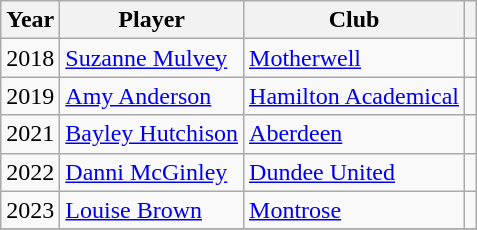<table class="wikitable sortable">
<tr>
<th>Year</th>
<th>Player</th>
<th>Club</th>
<th></th>
</tr>
<tr>
<td>2018</td>
<td><a href='#'>Suzanne Mulvey</a></td>
<td><a href='#'>Motherwell</a></td>
<td></td>
</tr>
<tr>
<td>2019</td>
<td><a href='#'>Amy Anderson</a></td>
<td><a href='#'>Hamilton Academical</a></td>
<td></td>
</tr>
<tr>
<td>2021</td>
<td><a href='#'>Bayley Hutchison</a></td>
<td><a href='#'>Aberdeen</a></td>
<td></td>
</tr>
<tr>
<td>2022</td>
<td><a href='#'>Danni McGinley</a></td>
<td><a href='#'>Dundee United</a></td>
<td></td>
</tr>
<tr>
<td>2023</td>
<td><a href='#'>Louise Brown</a></td>
<td><a href='#'>Montrose</a></td>
<td></td>
</tr>
<tr>
</tr>
</table>
